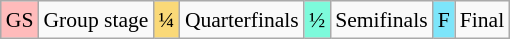<table class="wikitable" style="margin:0.5em auto; font-size:90%; line-height:1.25em;">
<tr>
<td style="background-color:#FFBBBB; text-align:center;">GS</td>
<td>Group stage</td>
<td style="background-color:#FAD978; text-align:center;">¼</td>
<td>Quarterfinals</td>
<td style="background-color:#7DFADB; text-align:center;">½</td>
<td>Semifinals</td>
<td style="background-color:#7DE5FA; text-align:center;">F</td>
<td>Final</td>
</tr>
</table>
